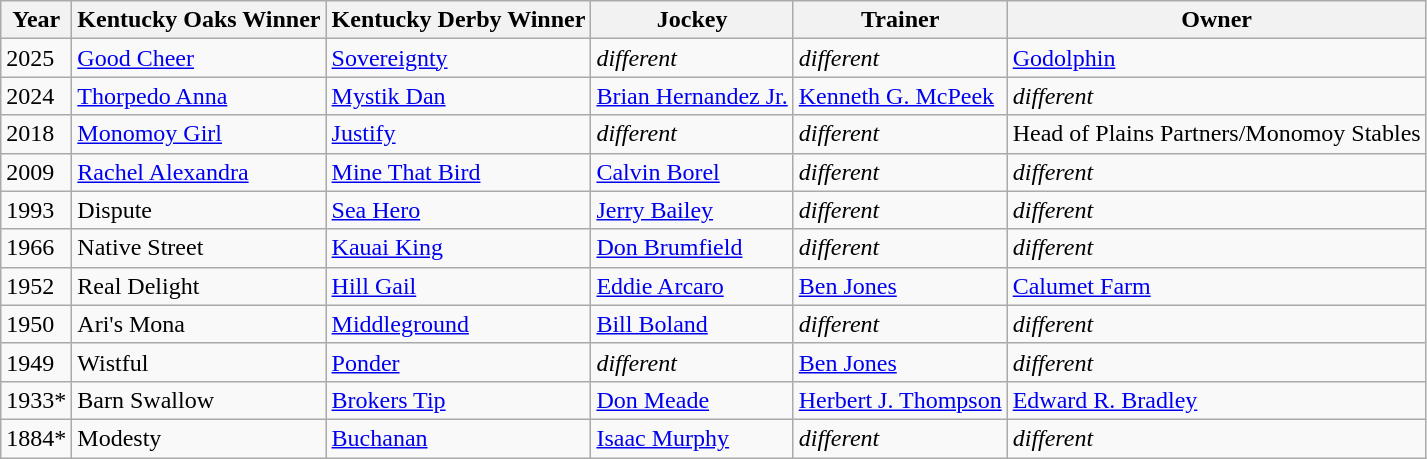<table class="wikitable">
<tr>
<th>Year</th>
<th>Kentucky Oaks Winner</th>
<th>Kentucky Derby Winner</th>
<th>Jockey</th>
<th>Trainer</th>
<th>Owner</th>
</tr>
<tr>
<td>2025</td>
<td><a href='#'>Good Cheer</a></td>
<td><a href='#'> Sovereignty</a></td>
<td><em>different</em></td>
<td><em>different</em></td>
<td><a href='#'>Godolphin</a></td>
</tr>
<tr>
<td>2024</td>
<td><a href='#'>Thorpedo Anna</a></td>
<td><a href='#'>Mystik Dan</a></td>
<td><a href='#'>Brian Hernandez Jr.</a></td>
<td><a href='#'>Kenneth G. McPeek</a></td>
<td><em>different</em></td>
</tr>
<tr>
<td>2018</td>
<td><a href='#'>Monomoy Girl</a></td>
<td><a href='#'>Justify</a></td>
<td><em>different</em></td>
<td><em>different</em></td>
<td>Head of Plains Partners/Monomoy Stables</td>
</tr>
<tr>
<td>2009</td>
<td><a href='#'>Rachel Alexandra</a></td>
<td><a href='#'>Mine That Bird</a></td>
<td><a href='#'>Calvin Borel</a></td>
<td><em>different</em></td>
<td><em>different</em></td>
</tr>
<tr>
<td>1993</td>
<td>Dispute</td>
<td><a href='#'>Sea Hero</a></td>
<td><a href='#'>Jerry Bailey</a></td>
<td><em>different</em></td>
<td><em>different</em></td>
</tr>
<tr>
<td>1966</td>
<td>Native Street</td>
<td><a href='#'>Kauai King</a></td>
<td><a href='#'>Don Brumfield</a></td>
<td><em>different</em></td>
<td><em>different</em></td>
</tr>
<tr>
<td>1952</td>
<td>Real Delight</td>
<td><a href='#'>Hill Gail</a></td>
<td><a href='#'>Eddie Arcaro</a></td>
<td><a href='#'>Ben Jones</a></td>
<td><a href='#'>Calumet Farm</a></td>
</tr>
<tr>
<td>1950</td>
<td>Ari's Mona</td>
<td><a href='#'>Middleground</a></td>
<td><a href='#'>Bill Boland</a></td>
<td><em>different</em></td>
<td><em>different</em></td>
</tr>
<tr>
<td>1949</td>
<td>Wistful</td>
<td><a href='#'>Ponder</a></td>
<td><em>different</em></td>
<td><a href='#'>Ben Jones</a></td>
<td><em>different</em></td>
</tr>
<tr>
<td>1933*</td>
<td>Barn Swallow</td>
<td><a href='#'>Brokers Tip</a></td>
<td><a href='#'>Don Meade</a></td>
<td><a href='#'>Herbert J. Thompson</a></td>
<td><a href='#'>Edward R. Bradley</a></td>
</tr>
<tr>
<td>1884*</td>
<td>Modesty</td>
<td><a href='#'>Buchanan</a></td>
<td><a href='#'>Isaac Murphy</a></td>
<td><em>different</em></td>
<td><em>different</em></td>
</tr>
</table>
